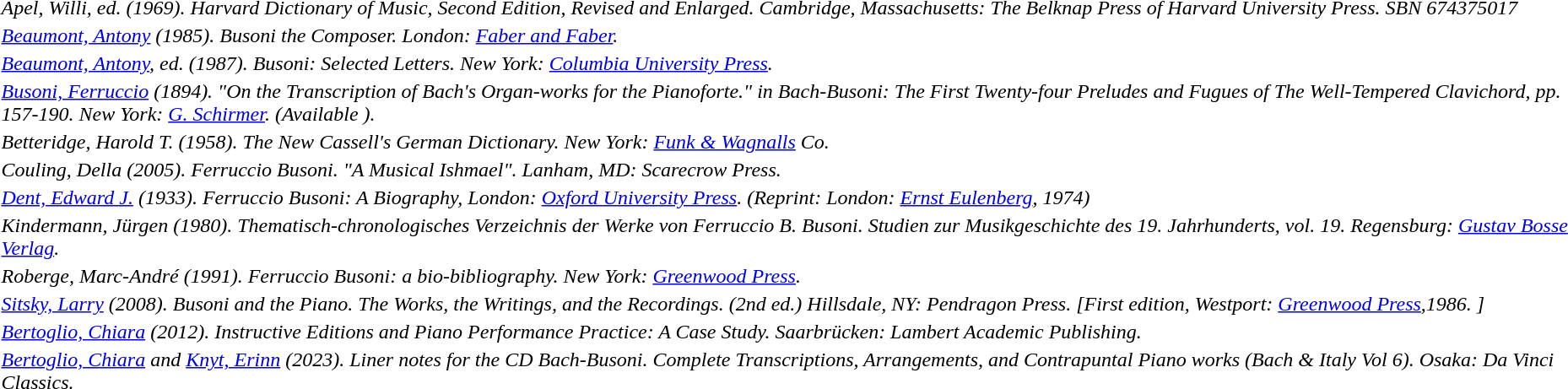<table>
<tr>
<td><cite>Apel, Willi, ed. (1969). <em>Harvard Dictionary of Music</em>, Second Edition, Revised and Enlarged. Cambridge, Massachusetts: The Belknap Press of Harvard University Press. SBN 674375017</cite></td>
</tr>
<tr>
<td><cite><a href='#'>Beaumont, Antony</a> (1985). <em>Busoni the Composer</em>. London: <a href='#'>Faber and Faber</a>. </cite></td>
</tr>
<tr>
<td><cite><a href='#'>Beaumont, Antony</a>, ed. (1987). <em>Busoni: Selected Letters</em>. New York: <a href='#'>Columbia University Press</a>. </cite></td>
</tr>
<tr>
<td><cite><a href='#'>Busoni, Ferruccio</a> (1894). "On the Transcription of Bach's Organ-works for the Pianoforte." in <em>Bach-Busoni: The First Twenty-four Preludes and Fugues of The Well-Tempered Clavichord</em>, pp. 157-190. New York: <a href='#'>G. Schirmer</a>. (Available ).</cite></td>
</tr>
<tr>
<td><cite>Betteridge, Harold T. (1958). <em>The New Cassell's German Dictionary</em>. New York: <a href='#'>Funk & Wagnalls</a> Co.</cite></td>
</tr>
<tr>
<td><cite>Couling, Della (2005). <em>Ferruccio Busoni. "A Musical Ishmael"</em>. Lanham, MD: Scarecrow Press. </cite></td>
</tr>
<tr>
<td><cite><a href='#'>Dent, Edward J.</a> (1933). <em>Ferruccio Busoni: A Biography</em>, London: <a href='#'>Oxford University Press</a>. (Reprint: London: <a href='#'>Ernst Eulenberg</a>, 1974) </cite></td>
</tr>
<tr>
<td><cite>Kindermann, Jürgen (1980). <em>Thematisch-chronologisches Verzeichnis der Werke von Ferruccio B. Busoni</em>. Studien zur Musikgeschichte des 19. Jahrhunderts, vol. 19. Regensburg: <a href='#'>Gustav Bosse Verlag</a>. </cite></td>
</tr>
<tr>
<td><cite>Roberge, Marc-André (1991). <em>Ferruccio Busoni: a bio-bibliography</em>. New York: <a href='#'>Greenwood Press</a>. </cite></td>
</tr>
<tr>
<td><cite><a href='#'>Sitsky, Larry</a> (2008). <em>Busoni and the Piano. The Works, the Writings, and the Recordings</em>. (2nd ed.) Hillsdale, NY: Pendragon Press. </cite><cite> [First edition, Westport: <a href='#'>Greenwood Press</a>,1986. ]</cite></td>
</tr>
<tr>
<td><cite><a href='#'>Bertoglio, Chiara</a> (2012). <em>Instructive Editions and Piano Performance Practice: A Case Study</em>. Saarbrücken: Lambert Academic Publishing. </cite></td>
</tr>
<tr>
<td><cite><a href='#'>Bertoglio, Chiara</a> and <a href='#'>Knyt, Erinn</a> (2023). Liner notes for the CD <em>Bach-Busoni. Complete Transcriptions, Arrangements, and Contrapuntal Piano works (Bach & Italy Vol 6)</em>. Osaka: Da Vinci Classics. </cite></td>
</tr>
</table>
